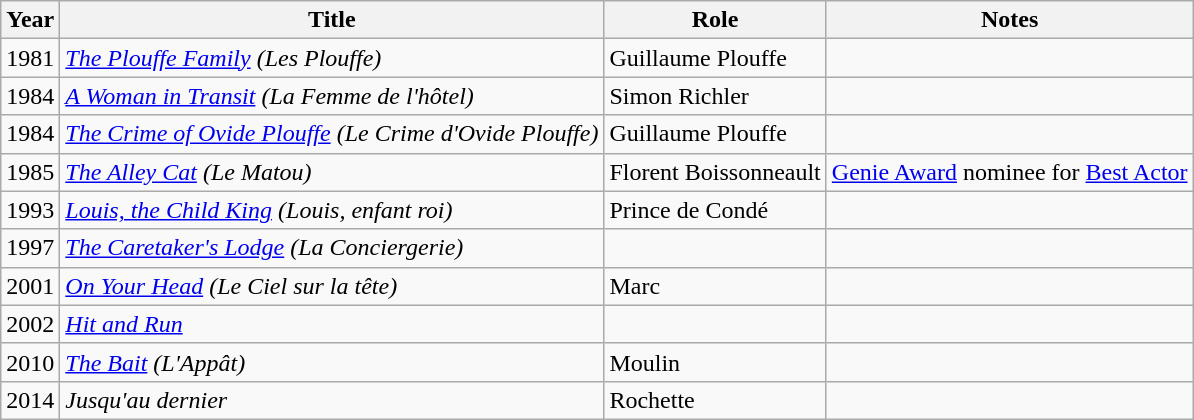<table class="wikitable sortable">
<tr>
<th>Year</th>
<th>Title</th>
<th>Role</th>
<th class="unsortable">Notes</th>
</tr>
<tr>
<td>1981</td>
<td><em><a href='#'>The Plouffe Family</a> (Les Plouffe)</em></td>
<td>Guillaume Plouffe</td>
<td></td>
</tr>
<tr>
<td>1984</td>
<td><em><a href='#'>A Woman in Transit</a> (La Femme de l'hôtel)</em></td>
<td>Simon Richler</td>
<td></td>
</tr>
<tr>
<td>1984</td>
<td><em><a href='#'>The Crime of Ovide Plouffe</a> (Le Crime d'Ovide Plouffe)</em></td>
<td>Guillaume Plouffe</td>
<td></td>
</tr>
<tr>
<td>1985</td>
<td><em><a href='#'>The Alley Cat</a> (Le Matou)</em></td>
<td>Florent Boissonneault</td>
<td><a href='#'>Genie Award</a> nominee for <a href='#'>Best Actor</a></td>
</tr>
<tr>
<td>1993</td>
<td><em><a href='#'>Louis, the Child King</a> (Louis, enfant roi)</em></td>
<td>Prince de Condé</td>
<td></td>
</tr>
<tr>
<td>1997</td>
<td><em><a href='#'>The Caretaker's Lodge</a> (La Conciergerie)</em></td>
<td></td>
<td></td>
</tr>
<tr>
<td>2001</td>
<td><em><a href='#'>On Your Head</a> (Le Ciel sur la tête)</em></td>
<td>Marc</td>
<td></td>
</tr>
<tr>
<td>2002</td>
<td><em><a href='#'>Hit and Run</a></em></td>
<td></td>
<td></td>
</tr>
<tr>
<td>2010</td>
<td><em><a href='#'>The Bait</a> (L'Appât)</em></td>
<td>Moulin</td>
<td></td>
</tr>
<tr>
<td>2014</td>
<td><em>Jusqu'au dernier</em></td>
<td>Rochette</td>
<td></td>
</tr>
</table>
